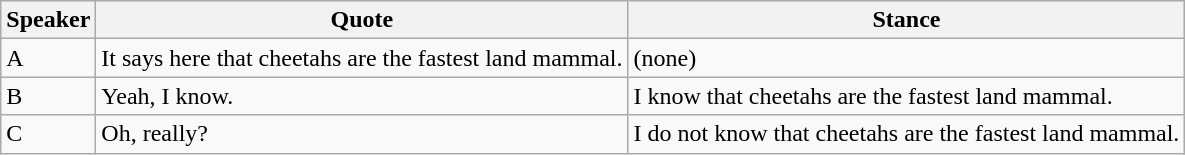<table class="wikitable">
<tr>
<th>Speaker</th>
<th>Quote</th>
<th>Stance</th>
</tr>
<tr>
<td>A</td>
<td>It says here that cheetahs are the fastest land mammal.</td>
<td>(none)</td>
</tr>
<tr>
<td>B</td>
<td>Yeah, I know.</td>
<td>I know that cheetahs are the fastest land mammal.</td>
</tr>
<tr>
<td>C</td>
<td>Oh, really?</td>
<td>I do not know that cheetahs are the fastest land mammal.</td>
</tr>
</table>
